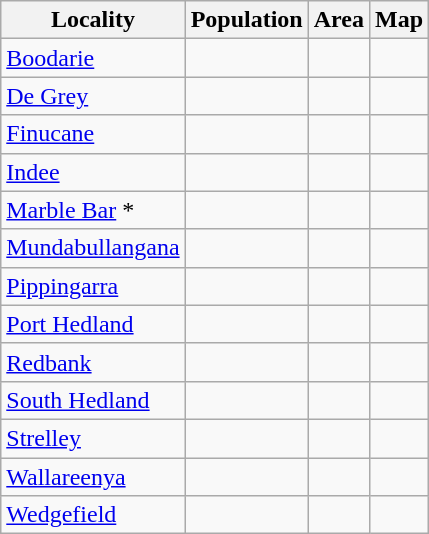<table class="wikitable sortable">
<tr>
<th>Locality</th>
<th data-sort-type=number>Population</th>
<th data-sort-type=number>Area</th>
<th>Map</th>
</tr>
<tr>
<td><a href='#'>Boodarie</a></td>
<td></td>
<td></td>
<td></td>
</tr>
<tr>
<td><a href='#'>De Grey</a></td>
<td></td>
<td></td>
<td></td>
</tr>
<tr>
<td><a href='#'>Finucane</a></td>
<td></td>
<td></td>
<td></td>
</tr>
<tr>
<td><a href='#'>Indee</a></td>
<td></td>
<td></td>
<td></td>
</tr>
<tr>
<td><a href='#'>Marble Bar</a> *</td>
<td></td>
<td></td>
<td></td>
</tr>
<tr>
<td><a href='#'>Mundabullangana</a></td>
<td></td>
<td></td>
<td></td>
</tr>
<tr>
<td><a href='#'>Pippingarra</a></td>
<td></td>
<td></td>
<td></td>
</tr>
<tr>
<td><a href='#'>Port Hedland</a></td>
<td></td>
<td></td>
<td></td>
</tr>
<tr>
<td><a href='#'>Redbank</a></td>
<td></td>
<td></td>
<td></td>
</tr>
<tr>
<td><a href='#'>South Hedland</a></td>
<td></td>
<td></td>
<td></td>
</tr>
<tr>
<td><a href='#'>Strelley</a></td>
<td></td>
<td></td>
<td></td>
</tr>
<tr>
<td><a href='#'>Wallareenya</a></td>
<td></td>
<td></td>
<td></td>
</tr>
<tr>
<td><a href='#'>Wedgefield</a></td>
<td></td>
<td></td>
<td></td>
</tr>
</table>
